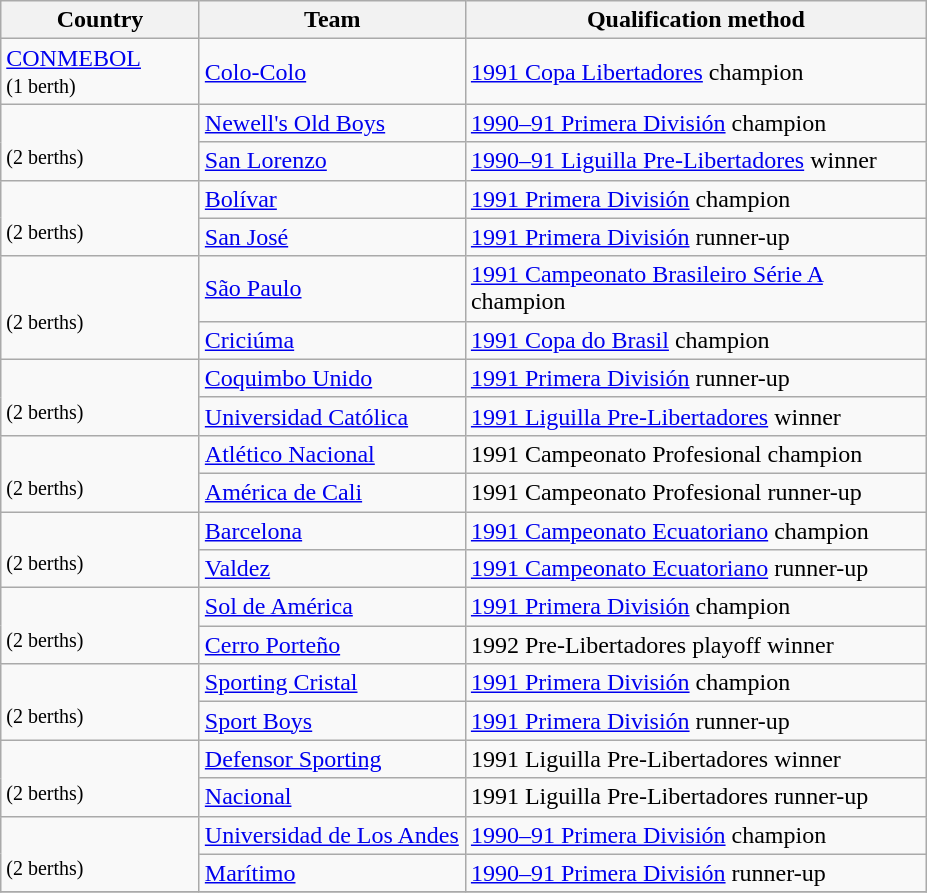<table class="wikitable">
<tr>
<th width=125>Country</th>
<th width=170>Team</th>
<th width=300>Qualification method</th>
</tr>
<tr>
<td><a href='#'>CONMEBOL</a><br><small>(1 berth)</small></td>
<td><a href='#'>Colo-Colo</a></td>
<td><a href='#'>1991 Copa Libertadores</a> champion</td>
</tr>
<tr>
<td rowspan="2"><br><small>(2 berths)</small></td>
<td><a href='#'>Newell's Old Boys</a></td>
<td><a href='#'>1990–91 Primera División</a> champion</td>
</tr>
<tr>
<td><a href='#'>San Lorenzo</a></td>
<td><a href='#'>1990–91 Liguilla Pre-Libertadores</a> winner</td>
</tr>
<tr>
<td rowspan="2"><br><small>(2 berths)</small></td>
<td><a href='#'>Bolívar</a></td>
<td><a href='#'>1991 Primera División</a> champion</td>
</tr>
<tr>
<td><a href='#'>San José</a></td>
<td><a href='#'>1991 Primera División</a> runner-up</td>
</tr>
<tr>
<td rowspan="2"><br><small>(2 berths)</small></td>
<td><a href='#'>São Paulo</a></td>
<td><a href='#'>1991 Campeonato Brasileiro Série A</a> champion</td>
</tr>
<tr>
<td><a href='#'>Criciúma</a></td>
<td><a href='#'>1991 Copa do Brasil</a> champion</td>
</tr>
<tr>
<td rowspan="2"><br><small>(2 berths)</small></td>
<td><a href='#'>Coquimbo Unido</a></td>
<td><a href='#'>1991 Primera División</a> runner-up</td>
</tr>
<tr>
<td><a href='#'>Universidad Católica</a></td>
<td><a href='#'>1991 Liguilla Pre-Libertadores</a> winner</td>
</tr>
<tr>
<td rowspan="2"><br><small>(2 berths)</small></td>
<td><a href='#'>Atlético Nacional</a></td>
<td>1991 Campeonato Profesional champion</td>
</tr>
<tr>
<td><a href='#'>América de Cali</a></td>
<td>1991 Campeonato Profesional runner-up</td>
</tr>
<tr>
<td rowspan="2"><br><small>(2 berths)</small></td>
<td><a href='#'>Barcelona</a></td>
<td><a href='#'>1991 Campeonato Ecuatoriano</a> champion</td>
</tr>
<tr>
<td><a href='#'>Valdez</a></td>
<td><a href='#'>1991 Campeonato Ecuatoriano</a> runner-up</td>
</tr>
<tr>
<td rowspan="2"><br><small>(2 berths)</small></td>
<td><a href='#'>Sol de América</a></td>
<td><a href='#'>1991 Primera División</a> champion</td>
</tr>
<tr>
<td><a href='#'>Cerro Porteño</a></td>
<td>1992 Pre-Libertadores playoff winner</td>
</tr>
<tr>
<td rowspan="2"><br><small>(2 berths)</small></td>
<td><a href='#'>Sporting Cristal</a></td>
<td><a href='#'>1991 Primera División</a> champion</td>
</tr>
<tr>
<td><a href='#'>Sport Boys</a></td>
<td><a href='#'>1991 Primera División</a> runner-up</td>
</tr>
<tr>
<td rowspan="2"><br><small>(2 berths)</small></td>
<td><a href='#'>Defensor Sporting</a></td>
<td>1991 Liguilla Pre-Libertadores winner</td>
</tr>
<tr>
<td><a href='#'>Nacional</a></td>
<td>1991 Liguilla Pre-Libertadores runner-up</td>
</tr>
<tr>
<td rowspan="2"><br><small>(2 berths)</small></td>
<td><a href='#'>Universidad de Los Andes</a></td>
<td><a href='#'>1990–91 Primera División</a> champion</td>
</tr>
<tr>
<td><a href='#'>Marítimo</a></td>
<td><a href='#'>1990–91 Primera División</a> runner-up</td>
</tr>
<tr>
</tr>
</table>
